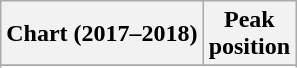<table class="wikitable plainrowheaders" style="text-align:center;">
<tr>
<th>Chart (2017–2018)</th>
<th>Peak <br> position</th>
</tr>
<tr>
</tr>
<tr>
</tr>
<tr>
</tr>
<tr>
</tr>
</table>
